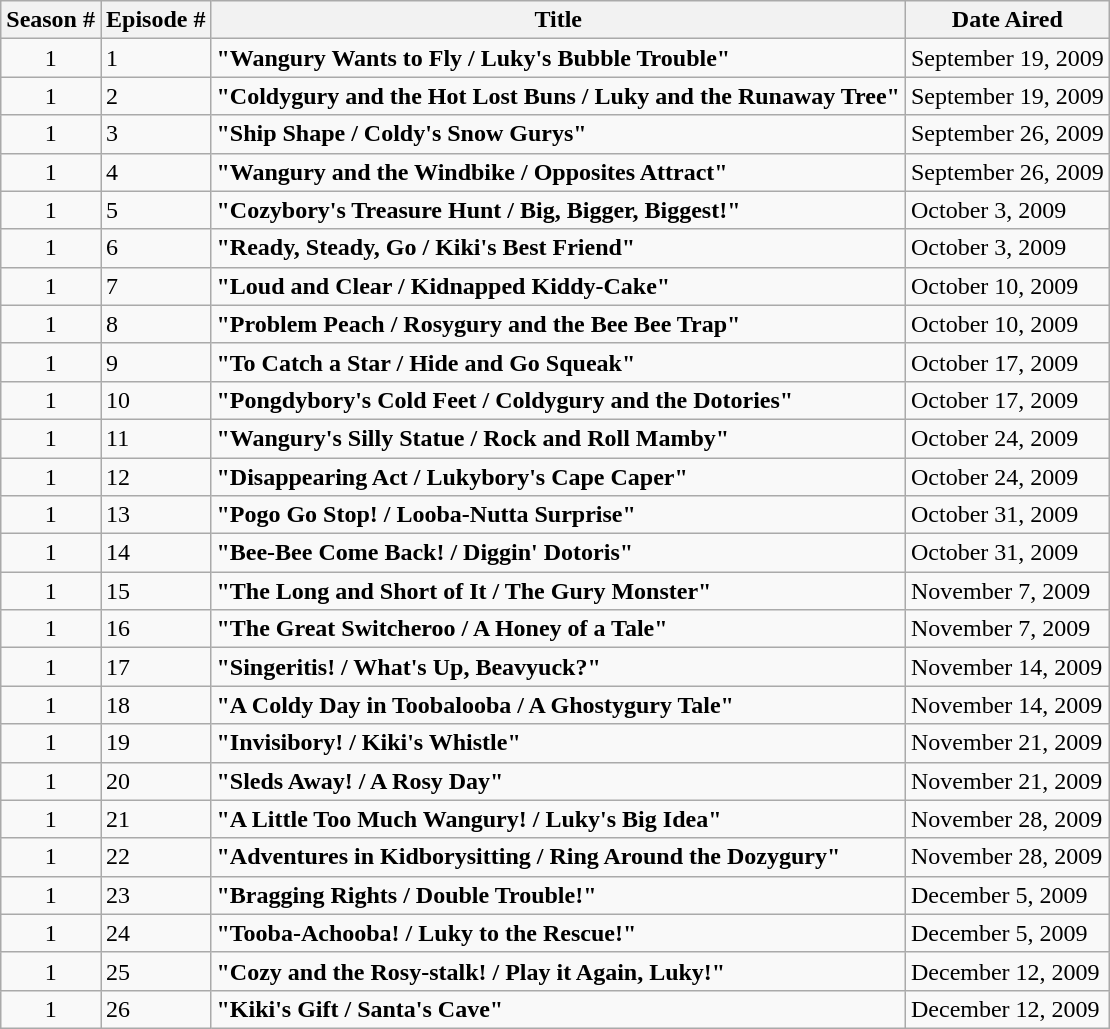<table class="wikitable">
<tr>
<th>Season #</th>
<th>Episode #</th>
<th>Title</th>
<th>Date Aired</th>
</tr>
<tr>
<td align="center">1</td>
<td>1</td>
<td><strong>"Wangury Wants to Fly / Luky's Bubble Trouble"</strong></td>
<td>September 19, 2009</td>
</tr>
<tr>
<td align="center">1</td>
<td>2</td>
<td><strong>"Coldygury and the Hot Lost Buns / Luky and the Runaway Tree"</strong></td>
<td>September 19, 2009</td>
</tr>
<tr>
<td align="center">1</td>
<td>3</td>
<td><strong>"Ship Shape / Coldy's Snow Gurys"</strong></td>
<td>September 26, 2009</td>
</tr>
<tr>
<td align="center">1</td>
<td>4</td>
<td><strong>"Wangury and the Windbike / Opposites Attract"</strong></td>
<td>September 26, 2009</td>
</tr>
<tr>
<td align="center">1</td>
<td>5</td>
<td><strong>"Cozybory's Treasure Hunt / Big, Bigger, Biggest!"</strong></td>
<td>October 3, 2009</td>
</tr>
<tr>
<td align="center">1</td>
<td>6</td>
<td><strong>"Ready, Steady, Go / Kiki's Best Friend"</strong></td>
<td>October 3, 2009</td>
</tr>
<tr>
<td align="center">1</td>
<td>7</td>
<td><strong>"Loud and Clear / Kidnapped Kiddy-Cake"</strong></td>
<td>October 10, 2009</td>
</tr>
<tr>
<td align="center">1</td>
<td>8</td>
<td><strong>"Problem Peach / Rosygury and the Bee Bee Trap"</strong></td>
<td>October 10, 2009</td>
</tr>
<tr>
<td align="center">1</td>
<td>9</td>
<td><strong>"To Catch a Star / Hide and Go Squeak"</strong></td>
<td>October 17, 2009</td>
</tr>
<tr>
<td align="center">1</td>
<td>10</td>
<td><strong>"Pongdybory's Cold Feet / Coldygury and the Dotories"</strong></td>
<td>October 17, 2009</td>
</tr>
<tr>
<td align="center">1</td>
<td>11</td>
<td><strong>"Wangury's Silly Statue / Rock and Roll Mamby"</strong></td>
<td>October 24, 2009</td>
</tr>
<tr>
<td align="center">1</td>
<td>12</td>
<td><strong>"Disappearing Act / Lukybory's Cape Caper"</strong></td>
<td>October 24, 2009</td>
</tr>
<tr>
<td align="center">1</td>
<td>13</td>
<td><strong>"Pogo Go Stop! / Looba-Nutta Surprise"</strong></td>
<td>October 31, 2009</td>
</tr>
<tr>
<td align="center">1</td>
<td>14</td>
<td><strong>"Bee-Bee Come Back! / Diggin' Dotoris"</strong></td>
<td>October 31, 2009</td>
</tr>
<tr>
<td align="center">1</td>
<td>15</td>
<td><strong>"The Long and Short of It / The Gury Monster"</strong></td>
<td>November 7, 2009</td>
</tr>
<tr>
<td align="center">1</td>
<td>16</td>
<td><strong>"The Great Switcheroo / A Honey of a Tale"</strong></td>
<td>November 7, 2009</td>
</tr>
<tr>
<td align="center">1</td>
<td>17</td>
<td><strong>"Singeritis! / What's Up, Beavyuck?"</strong></td>
<td>November 14, 2009</td>
</tr>
<tr>
<td align="center">1</td>
<td>18</td>
<td><strong>"A Coldy Day in Toobalooba / A Ghostygury Tale"</strong></td>
<td>November 14, 2009</td>
</tr>
<tr>
<td align="center">1</td>
<td>19</td>
<td><strong>"Invisibory! / Kiki's Whistle"</strong></td>
<td>November 21, 2009</td>
</tr>
<tr>
<td align="center">1</td>
<td>20</td>
<td><strong>"Sleds Away! / A Rosy Day"</strong></td>
<td>November 21, 2009</td>
</tr>
<tr>
<td align="center">1</td>
<td>21</td>
<td><strong>"A Little Too Much Wangury! / Luky's Big Idea"</strong></td>
<td>November 28, 2009</td>
</tr>
<tr>
<td align="center">1</td>
<td>22</td>
<td><strong>"Adventures in Kidborysitting / Ring Around the Dozygury"</strong></td>
<td>November 28, 2009</td>
</tr>
<tr>
<td align="center">1</td>
<td>23</td>
<td><strong>"Bragging Rights / Double Trouble!"</strong></td>
<td>December 5, 2009</td>
</tr>
<tr>
<td align="center">1</td>
<td>24</td>
<td><strong>"Tooba-Achooba! / Luky to the Rescue!"</strong></td>
<td>December 5, 2009</td>
</tr>
<tr>
<td align="center">1</td>
<td>25</td>
<td><strong>"Cozy and the Rosy-stalk! / Play it Again, Luky!"</strong></td>
<td>December 12, 2009</td>
</tr>
<tr>
<td align="center">1</td>
<td>26</td>
<td><strong>"Kiki's Gift / Santa's Cave"</strong></td>
<td>December 12, 2009</td>
</tr>
</table>
